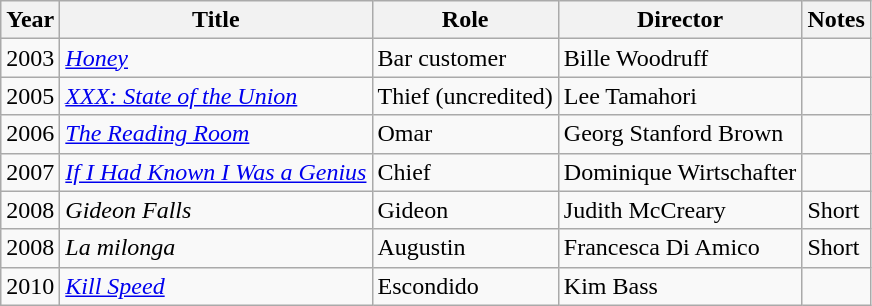<table class="wikitable">
<tr>
<th><strong>Year</strong></th>
<th><strong>Title</strong></th>
<th><strong>Role</strong></th>
<th><strong>Director</strong></th>
<th><strong>Notes</strong></th>
</tr>
<tr>
<td>2003</td>
<td><em><a href='#'>Honey</a></em></td>
<td>Bar customer</td>
<td>Bille Woodruff</td>
<td></td>
</tr>
<tr>
<td>2005</td>
<td><em><a href='#'>XXX: State of the Union</a></em></td>
<td>Thief (uncredited)</td>
<td>Lee Tamahori</td>
<td></td>
</tr>
<tr>
<td>2006</td>
<td><em><a href='#'>The Reading Room</a></em></td>
<td>Omar</td>
<td>Georg Stanford Brown</td>
<td></td>
</tr>
<tr>
<td>2007</td>
<td><em><a href='#'>If I Had Known I Was a Genius</a></em></td>
<td>Chief</td>
<td>Dominique Wirtschafter</td>
<td></td>
</tr>
<tr>
<td>2008</td>
<td><em>Gideon Falls</em></td>
<td>Gideon</td>
<td>Judith McCreary</td>
<td>Short</td>
</tr>
<tr>
<td>2008</td>
<td><em>La milonga</em></td>
<td>Augustin</td>
<td>Francesca Di Amico</td>
<td>Short</td>
</tr>
<tr>
<td>2010</td>
<td><em><a href='#'>Kill Speed</a></em></td>
<td>Escondido</td>
<td>Kim Bass</td>
<td></td>
</tr>
</table>
